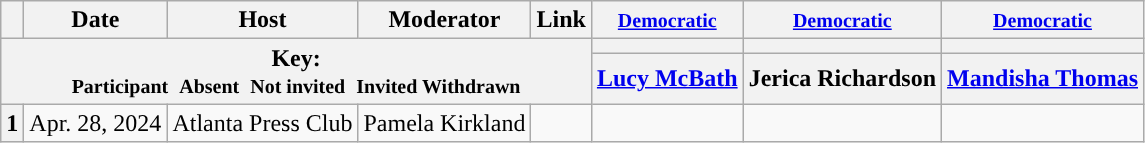<table class="wikitable" style="text-align:center;">
<tr>
<th scope="col"></th>
<th scope="col">Date</th>
<th scope="col">Host</th>
<th scope="col">Moderator</th>
<th scope="col">Link</th>
<th scope="col"><small><a href='#'>Democratic</a></small></th>
<th scope="col"><small><a href='#'>Democratic</a></small></th>
<th scope="col"><small><a href='#'>Democratic</a></small></th>
</tr>
<tr>
<th colspan="5" rowspan="2">Key:<br> <small>Participant </small>  <small>Absent </small>  <small>Not invited </small>  <small>Invited  Withdrawn</small></th>
<th scope="col" style="background:"></th>
<th scope="col" style="background:"></th>
<th scope="col" style="background:"></th>
</tr>
<tr>
<th scope="col"><a href='#'>Lucy McBath</a></th>
<th scope="col">Jerica Richardson</th>
<th scope="col"><a href='#'>Mandisha Thomas</a></th>
</tr>
<tr>
<th>1</th>
<td style="white-space:nowrap;">Apr. 28, 2024</td>
<td style="white-space:nowrap;">Atlanta Press Club</td>
<td style="white-space:nowrap;">Pamela Kirkland</td>
<td style="white-space:nowrap;"></td>
<td></td>
<td></td>
<td></td>
</tr>
</table>
